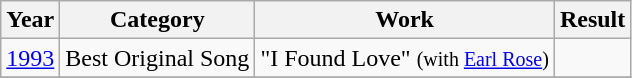<table class="wikitable">
<tr>
<th>Year</th>
<th>Category</th>
<th>Work</th>
<th>Result</th>
</tr>
<tr>
<td><a href='#'>1993</a></td>
<td>Best Original Song</td>
<td>"I Found Love" <small>(with <a href='#'>Earl Rose</a>)</small></td>
<td></td>
</tr>
<tr>
</tr>
</table>
